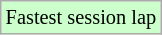<table class="wikitable" style="font-size: 85%;">
<tr style="background:#ccffcc;">
<td>Fastest session lap</td>
</tr>
</table>
